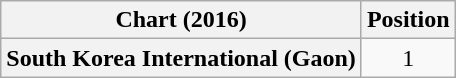<table class="wikitable sortable plainrowheaders" style="text-align:center">
<tr>
<th scope="col">Chart (2016)</th>
<th scope="col">Position</th>
</tr>
<tr>
<th scope="row">South Korea International (Gaon)</th>
<td>1</td>
</tr>
</table>
